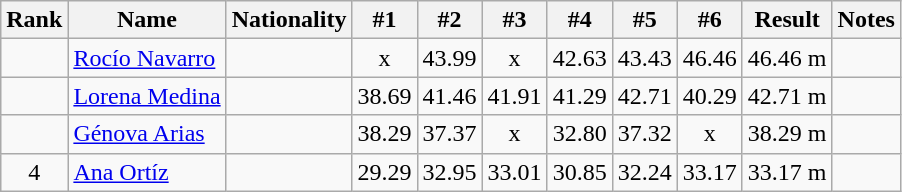<table class="wikitable sortable" style="text-align:center">
<tr>
<th>Rank</th>
<th>Name</th>
<th>Nationality</th>
<th>#1</th>
<th>#2</th>
<th>#3</th>
<th>#4</th>
<th>#5</th>
<th>#6</th>
<th>Result</th>
<th>Notes</th>
</tr>
<tr>
<td></td>
<td align=left><a href='#'>Rocío Navarro</a></td>
<td align=left></td>
<td>x</td>
<td>43.99</td>
<td>x</td>
<td>42.63</td>
<td>43.43</td>
<td>46.46</td>
<td>46.46 m</td>
<td></td>
</tr>
<tr>
<td></td>
<td align=left><a href='#'>Lorena Medina</a></td>
<td align=left></td>
<td>38.69</td>
<td>41.46</td>
<td>41.91</td>
<td>41.29</td>
<td>42.71</td>
<td>40.29</td>
<td>42.71 m</td>
<td></td>
</tr>
<tr>
<td></td>
<td align=left><a href='#'>Génova Arias</a></td>
<td align=left></td>
<td>38.29</td>
<td>37.37</td>
<td>x</td>
<td>32.80</td>
<td>37.32</td>
<td>x</td>
<td>38.29 m</td>
<td></td>
</tr>
<tr>
<td>4</td>
<td align=left><a href='#'>Ana Ortíz</a></td>
<td align=left></td>
<td>29.29</td>
<td>32.95</td>
<td>33.01</td>
<td>30.85</td>
<td>32.24</td>
<td>33.17</td>
<td>33.17 m</td>
<td></td>
</tr>
</table>
